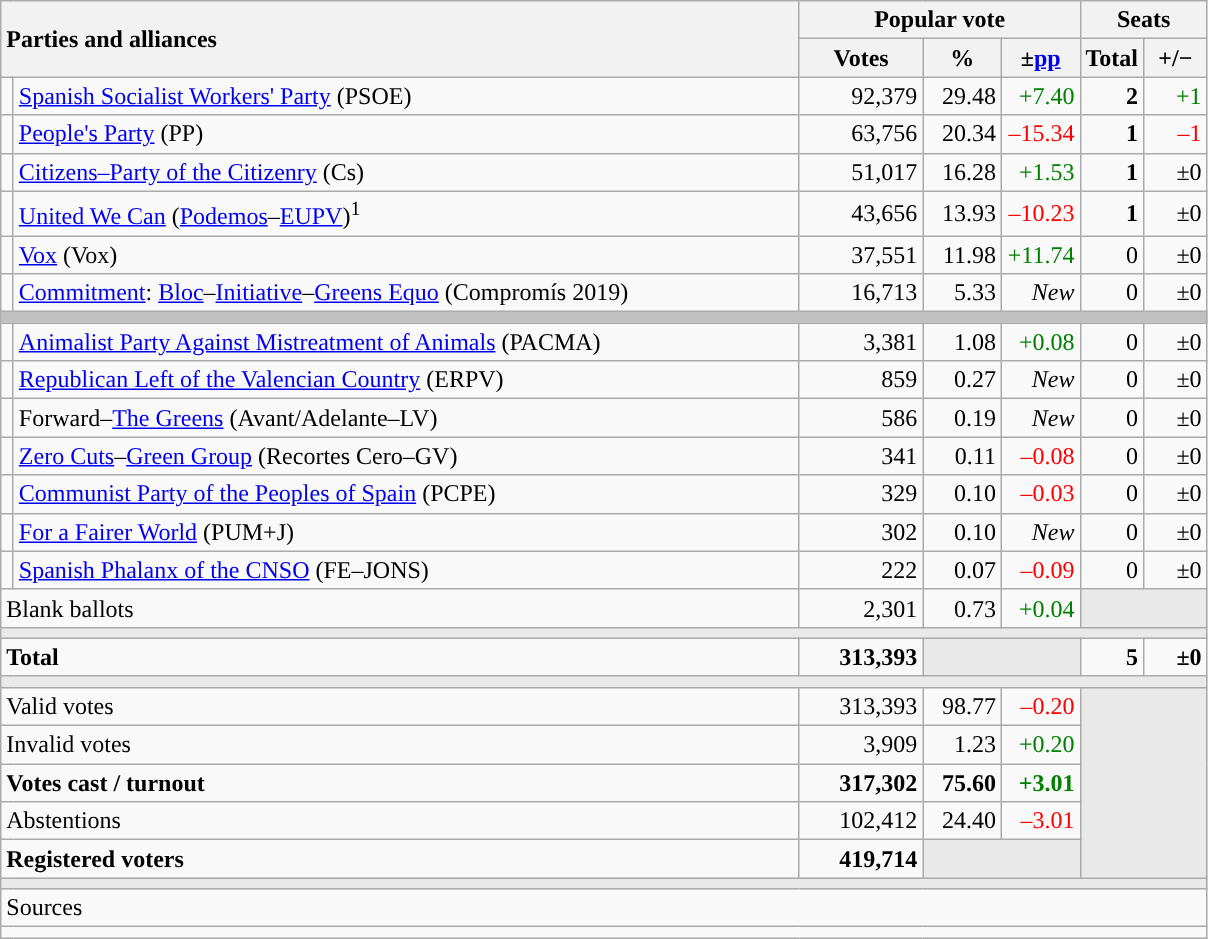<table class="wikitable" style="text-align:right;">
<tr>
<th style="text-align:left;" rowspan="2" colspan="2" width="525">Parties and alliances</th>
<th colspan="3">Popular vote</th>
<th colspan="2">Seats</th>
</tr>
<tr>
<th width="75">Votes</th>
<th width="45">%</th>
<th width="45">±<a href='#'>pp</a></th>
<th width="35">Total</th>
<th width="35">+/−</th>
</tr>
<tr>
<td width="1" style="color:inherit;background:"></td>
<td align="left"><a href='#'>Spanish Socialist Workers' Party</a> (PSOE)</td>
<td>92,379</td>
<td>29.48</td>
<td style="color:green;">+7.40</td>
<td><strong>2</strong></td>
<td style="color:green;">+1</td>
</tr>
<tr>
<td style="color:inherit;background:"></td>
<td align="left"><a href='#'>People's Party</a> (PP)</td>
<td>63,756</td>
<td>20.34</td>
<td style="color:red;">–15.34</td>
<td><strong>1</strong></td>
<td style="color:red;">–1</td>
</tr>
<tr>
<td style="color:inherit;background:"></td>
<td align="left"><a href='#'>Citizens–Party of the Citizenry</a> (Cs)</td>
<td>51,017</td>
<td>16.28</td>
<td style="color:green;">+1.53</td>
<td><strong>1</strong></td>
<td>±0</td>
</tr>
<tr>
<td style="color:inherit;background:"></td>
<td align="left"><a href='#'>United We Can</a> (<a href='#'>Podemos</a>–<a href='#'>EUPV</a>)<sup>1</sup></td>
<td>43,656</td>
<td>13.93</td>
<td style="color:red;">–10.23</td>
<td><strong>1</strong></td>
<td>±0</td>
</tr>
<tr>
<td style="color:inherit;background:"></td>
<td align="left"><a href='#'>Vox</a> (Vox)</td>
<td>37,551</td>
<td>11.98</td>
<td style="color:green;">+11.74</td>
<td>0</td>
<td>±0</td>
</tr>
<tr>
<td style="color:inherit;background:"></td>
<td align="left"><a href='#'>Commitment</a>: <a href='#'>Bloc</a>–<a href='#'>Initiative</a>–<a href='#'>Greens Equo</a> (Compromís 2019)</td>
<td>16,713</td>
<td>5.33</td>
<td><em>New</em></td>
<td>0</td>
<td>±0</td>
</tr>
<tr>
<td colspan="7" bgcolor="#C0C0C0"></td>
</tr>
<tr>
<td style="color:inherit;background:"></td>
<td align="left"><a href='#'>Animalist Party Against Mistreatment of Animals</a> (PACMA)</td>
<td>3,381</td>
<td>1.08</td>
<td style="color:green;">+0.08</td>
<td>0</td>
<td>±0</td>
</tr>
<tr>
<td style="color:inherit;background:"></td>
<td align="left"><a href='#'>Republican Left of the Valencian Country</a> (ERPV)</td>
<td>859</td>
<td>0.27</td>
<td><em>New</em></td>
<td>0</td>
<td>±0</td>
</tr>
<tr>
<td style="color:inherit;background:"></td>
<td align="left">Forward–<a href='#'>The Greens</a> (Avant/Adelante–LV)</td>
<td>586</td>
<td>0.19</td>
<td><em>New</em></td>
<td>0</td>
<td>±0</td>
</tr>
<tr>
<td style="color:inherit;background:"></td>
<td align="left"><a href='#'>Zero Cuts</a>–<a href='#'>Green Group</a> (Recortes Cero–GV)</td>
<td>341</td>
<td>0.11</td>
<td style="color:red;">–0.08</td>
<td>0</td>
<td>±0</td>
</tr>
<tr>
<td style="color:inherit;background:"></td>
<td align="left"><a href='#'>Communist Party of the Peoples of Spain</a> (PCPE)</td>
<td>329</td>
<td>0.10</td>
<td style="color:red;">–0.03</td>
<td>0</td>
<td>±0</td>
</tr>
<tr>
<td style="color:inherit;background:"></td>
<td align="left"><a href='#'>For a Fairer World</a> (PUM+J)</td>
<td>302</td>
<td>0.10</td>
<td><em>New</em></td>
<td>0</td>
<td>±0</td>
</tr>
<tr>
<td style="color:inherit;background:"></td>
<td align="left"><a href='#'>Spanish Phalanx of the CNSO</a> (FE–JONS)</td>
<td>222</td>
<td>0.07</td>
<td style="color:red;">–0.09</td>
<td>0</td>
<td>±0</td>
</tr>
<tr>
<td align="left" colspan="2">Blank ballots</td>
<td>2,301</td>
<td>0.73</td>
<td style="color:green;">+0.04</td>
<td bgcolor="#E9E9E9" colspan="2"></td>
</tr>
<tr>
<td colspan="7" bgcolor="#E9E9E9"></td>
</tr>
<tr style="font-weight:bold;">
<td align="left" colspan="2">Total</td>
<td>313,393</td>
<td bgcolor="#E9E9E9" colspan="2"></td>
<td>5</td>
<td>±0</td>
</tr>
<tr>
<td colspan="7" bgcolor="#E9E9E9"></td>
</tr>
<tr>
<td align="left" colspan="2">Valid votes</td>
<td>313,393</td>
<td>98.77</td>
<td style="color:red;">–0.20</td>
<td bgcolor="#E9E9E9" colspan="2" rowspan="5"></td>
</tr>
<tr>
<td align="left" colspan="2">Invalid votes</td>
<td>3,909</td>
<td>1.23</td>
<td style="color:green;">+0.20</td>
</tr>
<tr style="font-weight:bold;">
<td align="left" colspan="2">Votes cast / turnout</td>
<td>317,302</td>
<td>75.60</td>
<td style="color:green;">+3.01</td>
</tr>
<tr>
<td align="left" colspan="2">Abstentions</td>
<td>102,412</td>
<td>24.40</td>
<td style="color:red;">–3.01</td>
</tr>
<tr style="font-weight:bold;">
<td align="left" colspan="2">Registered voters</td>
<td>419,714</td>
<td bgcolor="#E9E9E9" colspan="2"></td>
</tr>
<tr>
<td colspan="7" bgcolor="#E9E9E9"></td>
</tr>
<tr>
<td align="left" colspan="7">Sources</td>
</tr>
<tr>
<td colspan="7" style="text-align:left; max-width:790px;"></td>
</tr>
</table>
